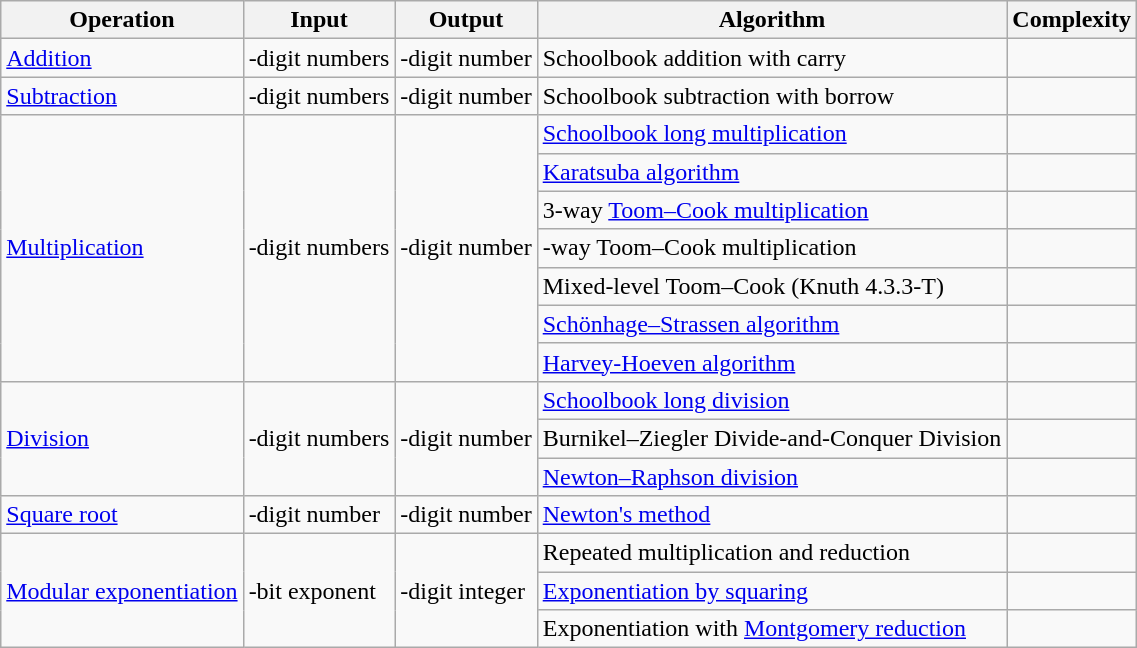<table class="wikitable" style="width: auto">
<tr>
<th>Operation</th>
<th>Input</th>
<th>Output</th>
<th>Algorithm</th>
<th>Complexity</th>
</tr>
<tr>
<td><a href='#'>Addition</a></td>
<td>-digit numbers</td>
<td>-digit number</td>
<td>Schoolbook addition with carry</td>
<td></td>
</tr>
<tr>
<td><a href='#'>Subtraction</a></td>
<td>-digit numbers</td>
<td>-digit number</td>
<td>Schoolbook subtraction with borrow</td>
<td></td>
</tr>
<tr>
<td rowspan=7><a href='#'>Multiplication</a></td>
<td rowspan=7>-digit numbers<br></td>
<td rowspan=7>-digit number</td>
<td><a href='#'>Schoolbook long multiplication</a></td>
<td></td>
</tr>
<tr>
<td><a href='#'>Karatsuba algorithm</a></td>
<td></td>
</tr>
<tr>
<td>3-way <a href='#'>Toom–Cook multiplication</a></td>
<td></td>
</tr>
<tr>
<td>-way Toom–Cook multiplication</td>
<td></td>
</tr>
<tr>
<td>Mixed-level Toom–Cook (Knuth 4.3.3-T)</td>
<td></td>
</tr>
<tr>
<td><a href='#'>Schönhage–Strassen algorithm</a></td>
<td></td>
</tr>
<tr>
<td><a href='#'>Harvey-Hoeven algorithm</a></td>
<td></td>
</tr>
<tr>
<td rowspan=3><a href='#'>Division</a></td>
<td rowspan=3>-digit numbers</td>
<td rowspan=3>-digit number</td>
<td><a href='#'>Schoolbook long division</a></td>
<td></td>
</tr>
<tr>
<td>Burnikel–Ziegler Divide-and-Conquer Division</td>
<td></td>
</tr>
<tr>
<td><a href='#'>Newton–Raphson division</a></td>
<td></td>
</tr>
<tr>
<td><a href='#'>Square root</a></td>
<td>-digit number</td>
<td>-digit number</td>
<td><a href='#'>Newton's method</a></td>
<td></td>
</tr>
<tr>
<td rowspan=3><a href='#'>Modular exponentiation</a></td>
<td rowspan=3>-bit exponent</td>
<td rowspan=3>-digit integer</td>
<td>Repeated multiplication and reduction</td>
<td></td>
</tr>
<tr>
<td><a href='#'>Exponentiation by squaring</a></td>
<td></td>
</tr>
<tr>
<td>Exponentiation with <a href='#'>Montgomery reduction</a></td>
<td></td>
</tr>
</table>
